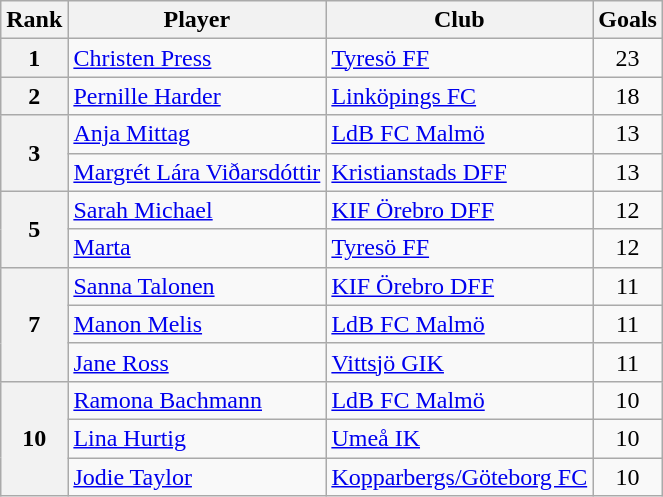<table class="wikitable" style="text-align:center">
<tr>
<th>Rank</th>
<th>Player</th>
<th>Club</th>
<th>Goals</th>
</tr>
<tr>
<th>1</th>
<td align="left"> <a href='#'>Christen Press</a></td>
<td align="left"><a href='#'>Tyresö FF</a></td>
<td>23</td>
</tr>
<tr>
<th>2</th>
<td align="left"> <a href='#'>Pernille Harder</a></td>
<td align="left"><a href='#'>Linköpings FC</a></td>
<td>18</td>
</tr>
<tr>
<th rowspan="2">3</th>
<td align="left"> <a href='#'>Anja Mittag</a></td>
<td align="left"><a href='#'>LdB FC Malmö</a></td>
<td>13</td>
</tr>
<tr>
<td align="left"> <a href='#'>Margrét Lára Viðarsdóttir</a></td>
<td align="left"><a href='#'>Kristianstads DFF</a></td>
<td>13</td>
</tr>
<tr>
<th rowspan="2">5</th>
<td align="left"> <a href='#'>Sarah Michael</a></td>
<td align="left"><a href='#'>KIF Örebro DFF</a></td>
<td>12</td>
</tr>
<tr>
<td align="left"> <a href='#'>Marta</a></td>
<td align="left"><a href='#'>Tyresö FF</a></td>
<td>12</td>
</tr>
<tr>
<th rowspan="3">7</th>
<td align="left"> <a href='#'>Sanna Talonen</a></td>
<td align="left"><a href='#'>KIF Örebro DFF</a></td>
<td>11</td>
</tr>
<tr>
<td align="left"> <a href='#'>Manon Melis</a></td>
<td align="left"><a href='#'>LdB FC Malmö</a></td>
<td>11</td>
</tr>
<tr>
<td align="left"> <a href='#'>Jane Ross</a></td>
<td align="left"><a href='#'>Vittsjö GIK</a></td>
<td>11</td>
</tr>
<tr>
<th rowspan="3">10</th>
<td align="left"> <a href='#'>Ramona Bachmann</a></td>
<td align="left"><a href='#'>LdB FC Malmö</a></td>
<td>10</td>
</tr>
<tr>
<td align="left"> <a href='#'>Lina Hurtig</a></td>
<td align="left"><a href='#'>Umeå IK</a></td>
<td>10</td>
</tr>
<tr>
<td align="left"> <a href='#'>Jodie Taylor</a></td>
<td align="left"><a href='#'>Kopparbergs/Göteborg FC</a></td>
<td>10</td>
</tr>
</table>
